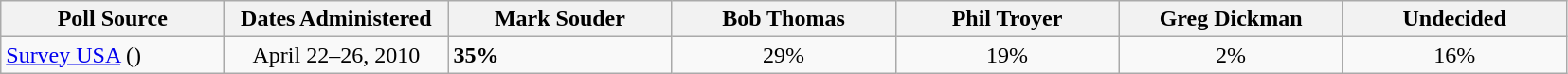<table class="wikitable">
<tr valign=bottom>
<th style="width:150px;">Poll Source</th>
<th style="width:150px;">Dates Administered</th>
<th style="width:150px;">Mark Souder</th>
<th style="width:150px;">Bob Thomas</th>
<th style="width:150px;">Phil Troyer</th>
<th style="width:150px;">Greg Dickman</th>
<th style="width:150px;">Undecided</th>
</tr>
<tr>
<td><a href='#'>Survey USA</a> ()</td>
<td align=center>April 22–26, 2010</td>
<td><strong>35%</strong></td>
<td align=center>29%</td>
<td align=center>19%</td>
<td align=center>2%</td>
<td align=center>16%</td>
</tr>
</table>
